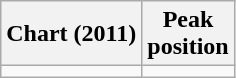<table class="wikitable sortable plainrowheaders" style="text-align:center;">
<tr>
<th scope="col">Chart (2011)</th>
<th scope="col">Peak<br>position</th>
</tr>
<tr>
<td></td>
</tr>
</table>
